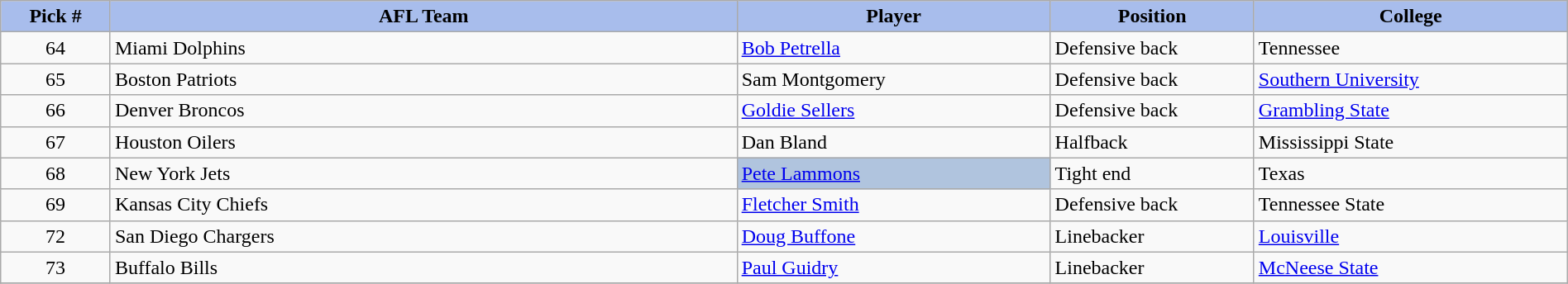<table class="wikitable sortable sortable" style="width: 100%">
<tr>
<th style="background:#A8BDEC;" width=7%>Pick #</th>
<th width=40% style="background:#A8BDEC;">AFL Team</th>
<th width=20% style="background:#A8BDEC;">Player</th>
<th width=13% style="background:#A8BDEC;">Position</th>
<th style="background:#A8BDEC;">College</th>
</tr>
<tr>
<td align=center>64</td>
<td>Miami Dolphins</td>
<td><a href='#'>Bob Petrella</a></td>
<td>Defensive back</td>
<td>Tennessee</td>
</tr>
<tr>
<td align=center>65</td>
<td>Boston Patriots</td>
<td>Sam Montgomery</td>
<td>Defensive back</td>
<td><a href='#'>Southern University</a></td>
</tr>
<tr>
<td align=center>66</td>
<td>Denver Broncos</td>
<td><a href='#'>Goldie Sellers</a></td>
<td>Defensive back</td>
<td><a href='#'>Grambling State</a></td>
</tr>
<tr>
<td align=center>67</td>
<td>Houston Oilers</td>
<td>Dan Bland</td>
<td>Halfback</td>
<td>Mississippi State</td>
</tr>
<tr>
<td align=center>68</td>
<td>New York Jets</td>
<td bgcolor=lightsteelblue><a href='#'>Pete Lammons</a></td>
<td>Tight end</td>
<td>Texas</td>
</tr>
<tr>
<td align=center>69</td>
<td>Kansas City Chiefs</td>
<td><a href='#'>Fletcher Smith</a></td>
<td>Defensive back</td>
<td>Tennessee State</td>
</tr>
<tr>
<td align=center>72</td>
<td>San Diego Chargers</td>
<td><a href='#'>Doug Buffone</a></td>
<td>Linebacker</td>
<td><a href='#'>Louisville</a></td>
</tr>
<tr>
<td align=center>73</td>
<td>Buffalo Bills</td>
<td><a href='#'>Paul Guidry</a></td>
<td>Linebacker</td>
<td><a href='#'>McNeese State</a></td>
</tr>
<tr>
</tr>
</table>
